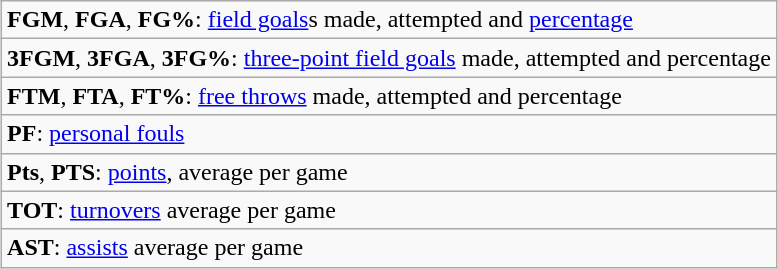<table class="wikitable" style="margin:1em auto;">
<tr>
<td><strong>FGM</strong>, <strong>FGA</strong>, <strong>FG%</strong>: <a href='#'>field goals</a>s made, attempted and <a href='#'>percentage</a></td>
</tr>
<tr>
<td><strong>3FGM</strong>, <strong>3FGA</strong>, <strong>3FG%</strong>: <a href='#'>three-point field goals</a> made, attempted and percentage</td>
</tr>
<tr>
<td><strong>FTM</strong>, <strong>FTA</strong>, <strong>FT%</strong>: <a href='#'>free throws</a> made, attempted and percentage</td>
</tr>
<tr>
<td><strong>PF</strong>: <a href='#'>personal fouls</a></td>
</tr>
<tr>
<td><strong>Pts</strong>, <strong>PTS</strong>: <a href='#'>points</a>, average per game</td>
</tr>
<tr>
<td><strong>TOT</strong>: <a href='#'>turnovers</a> average per game</td>
</tr>
<tr>
<td><strong>AST</strong>: <a href='#'>assists</a> average per game</td>
</tr>
</table>
